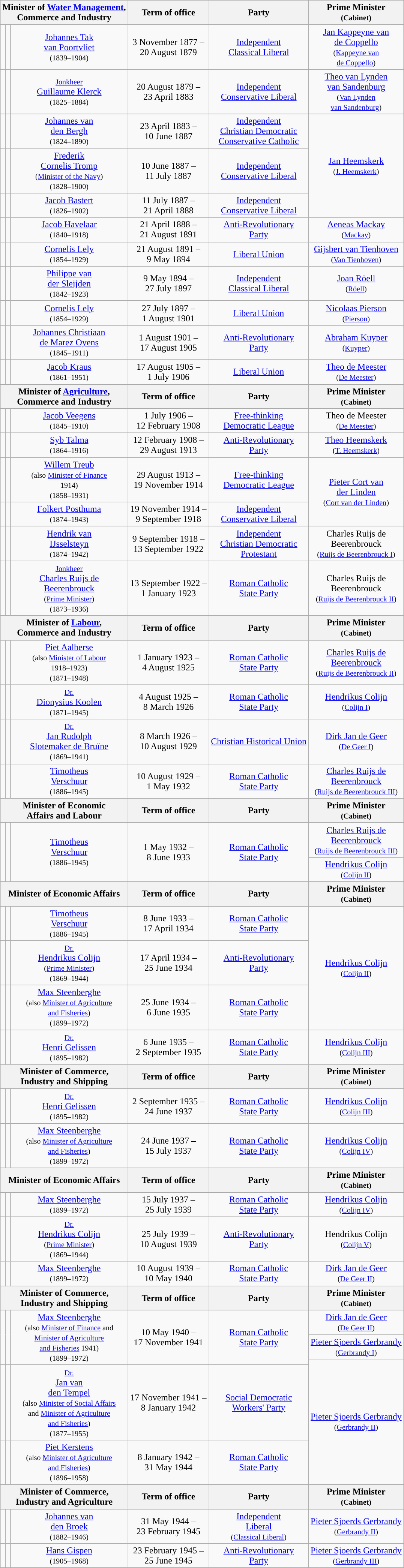<table class="wikitable" style="text-align:center">
<tr>
<th colspan=3>Minister of <a href='#'>Water Management</a>, <br> Commerce and Industry</th>
<th>Term of office</th>
<th>Party</th>
<th>Prime Minister <br> <small>(Cabinet)</small></th>
</tr>
<tr>
<td style="background:"></td>
<td></td>
<td><a href='#'>Johannes Tak <br> van Poortvliet</a> <br> <small>(1839–1904)</small></td>
<td>3 November 1877 – <br> 20 August 1879</td>
<td><a href='#'>Independent</a> <br> <a href='#'>Classical Liberal</a></td>
<td><a href='#'>Jan Kappeyne van <br> de Coppello</a> <br> <small>(<a href='#'>Kappeyne van <br> de Coppello</a>)</small> <br></td>
</tr>
<tr>
<td style="background:"></td>
<td></td>
<td><small><a href='#'>Jonkheer</a></small> <br> <a href='#'>Guillaume Klerck</a> <br> <small>(1825–1884)</small></td>
<td>20 August 1879 – <br> 23 April 1883</td>
<td><a href='#'>Independent</a> <br> <a href='#'>Conservative Liberal</a></td>
<td><a href='#'>Theo van Lynden <br> van Sandenburg</a> <br> <small>(<a href='#'>Van Lynden <br> van Sandenburg</a>)</small> <br></td>
</tr>
<tr>
<td style="background:"></td>
<td></td>
<td><a href='#'>Johannes van <br> den Bergh</a> <br> <small>(1824–1890)</small></td>
<td>23 April 1883 – <br> 10 June 1887 <br> </td>
<td><a href='#'>Independent</a> <br> <a href='#'>Christian Democratic <br> Conservative Catholic</a></td>
<td rowspan=3><a href='#'>Jan Heemskerk</a> <br> <small>(<a href='#'>J. Heemskerk</a>)</small> <br></td>
</tr>
<tr>
<td style="background:"></td>
<td></td>
<td><a href='#'>Frederik <br> Cornelis Tromp</a> <br> <small>(<a href='#'>Minister of the Navy</a>)</small> <br> <small>(1828–1900)</small></td>
<td>10 June 1887 – <br> 11 July 1887 <br> </td>
<td><a href='#'>Independent</a> <br> <a href='#'>Conservative Liberal</a></td>
</tr>
<tr>
<td style="background:"></td>
<td></td>
<td><a href='#'>Jacob Bastert</a> <br> <small>(1826–1902)</small></td>
<td>11 July 1887 – <br> 21 April 1888</td>
<td><a href='#'>Independent</a> <br> <a href='#'>Conservative Liberal</a></td>
</tr>
<tr>
<td style="background:"></td>
<td></td>
<td><a href='#'>Jacob Havelaar</a> <br> <small>(1840–1918)</small></td>
<td>21 April 1888 – <br> 21 August 1891</td>
<td><a href='#'>Anti-Revolutionary <br> Party</a></td>
<td><a href='#'>Aeneas Mackay</a> <br> <small>(<a href='#'>Mackay</a>)</small> <br></td>
</tr>
<tr>
<td style="background:"></td>
<td></td>
<td><a href='#'>Cornelis Lely</a> <br> <small>(1854–1929)</small></td>
<td>21 August 1891 – <br> 9 May 1894</td>
<td><a href='#'>Liberal Union</a></td>
<td><a href='#'>Gijsbert van Tienhoven</a> <br> <small>(<a href='#'>Van Tienhoven</a>)</small> <br></td>
</tr>
<tr>
<td style="background:"></td>
<td></td>
<td><a href='#'>Philippe van <br> der Sleijden</a> <br> <small>(1842–1923)</small></td>
<td>9 May 1894 – <br> 27 July 1897</td>
<td><a href='#'>Independent</a> <br> <a href='#'>Classical Liberal</a></td>
<td><a href='#'>Joan Röell</a> <br> <small>(<a href='#'>Röell</a>)</small> <br></td>
</tr>
<tr>
<td style="background:"></td>
<td></td>
<td><a href='#'>Cornelis Lely</a> <br> <small>(1854–1929)</small></td>
<td>27 July 1897 – <br> 1 August 1901</td>
<td><a href='#'>Liberal Union</a></td>
<td><a href='#'>Nicolaas Pierson</a> <br> <small>(<a href='#'>Pierson</a>)</small> <br></td>
</tr>
<tr>
<td style="background:"></td>
<td></td>
<td><a href='#'>Johannes Christiaan <br> de Marez Oyens</a> <br> <small>(1845–1911)</small></td>
<td>1 August 1901 – <br> 17 August 1905</td>
<td><a href='#'>Anti-Revolutionary <br> Party</a></td>
<td><a href='#'>Abraham Kuyper</a> <br> <small>(<a href='#'>Kuyper</a>)</small> <br></td>
</tr>
<tr>
<td style="background:"></td>
<td></td>
<td><a href='#'>Jacob Kraus</a> <br> <small>(1861–1951)</small></td>
<td>17 August 1905 – <br> 1 July 1906 <br> </td>
<td><a href='#'>Liberal Union</a></td>
<td><a href='#'>Theo de Meester</a> <br> <small>(<a href='#'>De Meester</a>)</small> <br></td>
</tr>
<tr>
<th colspan=3>Minister of <a href='#'>Agriculture</a>, <br> Commerce and Industry</th>
<th>Term of office</th>
<th>Party</th>
<th>Prime Minister <br> <small>(Cabinet)</small></th>
</tr>
<tr>
<td style="background:"></td>
<td></td>
<td><a href='#'>Jacob Veegens</a> <br> <small>(1845–1910)</small></td>
<td>1 July 1906 – <br> 12 February 1908</td>
<td><a href='#'>Free-thinking <br> Democratic League</a></td>
<td>Theo de Meester <br> <small>(<a href='#'>De Meester</a>)</small> <br></td>
</tr>
<tr>
<td style="background:"></td>
<td></td>
<td><a href='#'>Syb Talma</a> <br> <small>(1864–1916)</small></td>
<td>12 February 1908 – <br> 29 August 1913</td>
<td><a href='#'>Anti-Revolutionary <br> Party</a></td>
<td><a href='#'>Theo Heemskerk</a> <br> <small>(<a href='#'>T. Heemskerk</a>)</small> <br></td>
</tr>
<tr>
<td style="background:"></td>
<td></td>
<td><a href='#'>Willem Treub</a> <br> <small>(also <a href='#'>Minister of Finance</a> <br> 1914)</small> <br> <small>(1858–1931)</small></td>
<td>29 August 1913 – <br> 19 November 1914 <br> </td>
<td><a href='#'>Free-thinking <br> Democratic League</a></td>
<td rowspan=2><a href='#'>Pieter Cort van <br> der Linden</a> <br> <small>(<a href='#'>Cort van der Linden</a>)</small> <br></td>
</tr>
<tr>
<td style="background:"></td>
<td></td>
<td><a href='#'>Folkert Posthuma</a> <br> <small>(1874–1943)</small></td>
<td>19 November 1914 – <br> 9 September 1918</td>
<td><a href='#'>Independent</a> <br> <a href='#'>Conservative Liberal</a></td>
</tr>
<tr>
<td style="background:"></td>
<td></td>
<td><a href='#'>Hendrik van <br> IJsselsteyn</a> <br> <small>(1874–1942)</small></td>
<td>9 September 1918 – <br> 13 September 1922 <br> </td>
<td><a href='#'>Independent</a> <br> <a href='#'>Christian Democratic <br> Protestant</a></td>
<td rowspan=2>Charles Ruijs de <br> Beerenbrouck <br> <small>(<a href='#'>Ruijs de Beerenbrouck I</a>)</small> <br></td>
</tr>
<tr>
<td rowspan=2 style="background:"></td>
<td rowspan=2></td>
<td rowspan=2><small><a href='#'>Jonkheer</a></small> <br> <a href='#'>Charles Ruijs de <br> Beerenbrouck</a> <br> <small>(<a href='#'>Prime Minister</a>)</small> <br> <small>(1873–1936)</small></td>
<td rowspan=2>13 September 1922 – <br> 1 January 1923 <br> </td>
<td rowspan=2><a href='#'>Roman Catholic <br> State Party</a></td>
</tr>
<tr>
<td>Charles Ruijs de <br> Beerenbrouck <br> <small>(<a href='#'>Ruijs de Beerenbrouck II</a>)</small> <br></td>
</tr>
<tr>
<th colspan=3>Minister of <a href='#'>Labour</a>, <br> Commerce and Industry</th>
<th>Term of office</th>
<th>Party</th>
<th>Prime Minister <br> <small>(Cabinet)</small></th>
</tr>
<tr>
<td style="background:"></td>
<td></td>
<td><a href='#'>Piet Aalberse</a> <br> <small>(also <a href='#'>Minister of Labour</a> <br> 1918–1923)</small> <br> <small>(1871–1948)</small></td>
<td>1 January 1923 – <br> 4 August 1925</td>
<td><a href='#'>Roman Catholic <br> State Party</a></td>
<td><a href='#'>Charles Ruijs de <br> Beerenbrouck</a> <br> <small>(<a href='#'>Ruijs de Beerenbrouck II</a>)</small> <br></td>
</tr>
<tr>
<td style="background:"></td>
<td></td>
<td><small><a href='#'>Dr.</a></small> <br> <a href='#'>Dionysius Koolen</a> <br> <small>(1871–1945)</small></td>
<td>4 August 1925 – <br> 8 March 1926</td>
<td><a href='#'>Roman Catholic <br> State Party</a></td>
<td><a href='#'>Hendrikus Colijn</a> <br> <small>(<a href='#'>Colijn I</a>)</small> <br></td>
</tr>
<tr>
<td style="background:"></td>
<td></td>
<td><small><a href='#'>Dr.</a></small> <br> <a href='#'>Jan Rudolph <br> Slotemaker de Bruïne</a> <br> <small>(1869–1941)</small></td>
<td>8 March 1926 – <br> 10 August 1929</td>
<td><a href='#'>Christian Historical Union</a></td>
<td><a href='#'>Dirk Jan de Geer</a> <br> <small>(<a href='#'>De Geer I</a>)</small> <br></td>
</tr>
<tr>
<td style="background:"></td>
<td></td>
<td><a href='#'>Timotheus <br> Verschuur</a> <br> <small>(1886–1945)</small></td>
<td>10 August 1929 – <br> 1 May 1932</td>
<td><a href='#'>Roman Catholic <br> State Party</a></td>
<td><a href='#'>Charles Ruijs de <br> Beerenbrouck</a> <br> <small>(<a href='#'>Ruijs de Beerenbrouck III</a>)</small> <br></td>
</tr>
<tr>
<th colspan=3>Minister of Economic <br> Affairs and Labour</th>
<th>Term of office</th>
<th>Party</th>
<th>Prime Minister <br> <small>(Cabinet)</small></th>
</tr>
<tr>
<td rowspan=2 style="background:"></td>
<td rowspan=2></td>
<td rowspan=2><a href='#'>Timotheus <br> Verschuur</a> <br> <small>(1886–1945)</small></td>
<td rowspan=2>1 May 1932 – <br> 8 June 1933</td>
<td rowspan=2><a href='#'>Roman Catholic <br> State Party</a></td>
<td><a href='#'>Charles Ruijs de <br> Beerenbrouck</a> <br> <small>(<a href='#'>Ruijs de Beerenbrouck III</a>)</small> <br></td>
</tr>
<tr>
<td><a href='#'>Hendrikus Colijn</a> <br> <small>(<a href='#'>Colijn II</a>)</small> <br></td>
</tr>
<tr>
<th colspan=3>Minister of Economic Affairs</th>
<th>Term of office</th>
<th>Party</th>
<th>Prime Minister <br> <small>(Cabinet)</small></th>
</tr>
<tr>
<td style="background:"></td>
<td></td>
<td><a href='#'>Timotheus <br> Verschuur</a> <br> <small>(1886–1945)</small></td>
<td>8 June 1933 – <br> 17 April 1934</td>
<td><a href='#'>Roman Catholic <br> State Party</a></td>
<td rowspan=4><a href='#'>Hendrikus Colijn</a> <br> <small>(<a href='#'>Colijn II</a>)</small> <br></td>
</tr>
<tr>
<td style="background:"></td>
<td></td>
<td><small><a href='#'>Dr.</a></small> <br> <a href='#'>Hendrikus Colijn</a> <br> <small>(<a href='#'>Prime Minister</a>)</small> <br> <small>(1869–1944)</small></td>
<td>17 April 1934 – <br> 25 June 1934 <br> </td>
<td><a href='#'>Anti-Revolutionary <br> Party</a></td>
</tr>
<tr>
<td style="background:"></td>
<td></td>
<td><a href='#'>Max Steenberghe</a> <br> <small>(also <a href='#'>Minister of Agriculture <br> and Fisheries</a>)</small> <br> <small>(1899–1972)</small></td>
<td>25 June 1934 – <br> 6 June 1935</td>
<td><a href='#'>Roman Catholic <br> State Party</a></td>
</tr>
<tr>
<td rowspan=2 style="background:"></td>
<td rowspan=2></td>
<td rowspan=2><small><a href='#'>Dr.</a></small> <br> <a href='#'>Henri Gelissen</a> <br> <small>(1895–1982)</small></td>
<td rowspan=2>6 June 1935 – <br> 2 September 1935</td>
<td rowspan=2><a href='#'>Roman Catholic <br> State Party</a></td>
</tr>
<tr>
<td><a href='#'>Hendrikus Colijn</a> <br> <small>(<a href='#'>Colijn III</a>)</small> <br></td>
</tr>
<tr>
<th colspan=3>Minister of Commerce, <br> Industry and Shipping</th>
<th>Term of office</th>
<th>Party</th>
<th>Prime Minister <br> <small>(Cabinet)</small></th>
</tr>
<tr>
<td style="background:"></td>
<td></td>
<td><small><a href='#'>Dr.</a></small> <br> <a href='#'>Henri Gelissen</a> <br> <small>(1895–1982)</small></td>
<td>2 September 1935 – <br> 24 June 1937</td>
<td><a href='#'>Roman Catholic <br> State Party</a></td>
<td><a href='#'>Hendrikus Colijn</a> <br> <small>(<a href='#'>Colijn III</a>)</small> <br></td>
</tr>
<tr>
<td style="background:"></td>
<td></td>
<td><a href='#'>Max Steenberghe</a> <br> <small>(also <a href='#'>Minister of Agriculture <br> and Fisheries</a>)</small> <br> <small>(1899–1972)</small></td>
<td>24 June 1937 – <br> 15 July 1937</td>
<td><a href='#'>Roman Catholic <br> State Party</a></td>
<td><a href='#'>Hendrikus Colijn</a> <br> <small>(<a href='#'>Colijn IV</a>)</small> <br></td>
</tr>
<tr>
<th colspan=3>Minister of Economic Affairs</th>
<th>Term of office</th>
<th>Party</th>
<th>Prime Minister <br> <small>(Cabinet)</small></th>
</tr>
<tr>
<td style="background:"></td>
<td></td>
<td><a href='#'>Max Steenberghe</a> <br> <small>(1899–1972)</small></td>
<td>15 July 1937 – <br> 25 July 1939</td>
<td><a href='#'>Roman Catholic <br> State Party</a></td>
<td><a href='#'>Hendrikus Colijn</a> <br> <small>(<a href='#'>Colijn IV</a>)</small> <br></td>
</tr>
<tr>
<td style="background:"></td>
<td></td>
<td><small><a href='#'>Dr.</a></small> <br> <a href='#'>Hendrikus Colijn</a> <br> <small>(<a href='#'>Prime Minister</a>)</small> <br> <small>(1869–1944)</small></td>
<td>25 July 1939 – <br> 10 August 1939</td>
<td><a href='#'>Anti-Revolutionary <br> Party</a></td>
<td>Hendrikus Colijn <br> <small>(<a href='#'>Colijn V</a>)</small> <br></td>
</tr>
<tr>
<td style="background:"></td>
<td></td>
<td><a href='#'>Max Steenberghe</a> <br> <small>(1899–1972)</small></td>
<td>10 August 1939 – <br> 10 May 1940</td>
<td><a href='#'>Roman Catholic <br> State Party</a></td>
<td><a href='#'>Dirk Jan de Geer</a> <br> <small>(<a href='#'>De Geer II</a>)</small> <br></td>
</tr>
<tr>
<th colspan=3>Minister of Commerce, <br> Industry and Shipping</th>
<th>Term of office</th>
<th>Party</th>
<th>Prime Minister <br> <small>(Cabinet)</small></th>
</tr>
<tr>
<td rowspan=3 style="background:"></td>
<td rowspan=3></td>
<td rowspan=3><a href='#'>Max Steenberghe</a> <br> <small>(also <a href='#'>Minister of Finance</a> and <br> <a href='#'>Minister of Agriculture <br> and Fisheries</a> 1941)</small> <br> <small>(1899–1972)</small></td>
<td rowspan=3>10 May 1940 – <br> 17 November 1941 <br> </td>
<td rowspan=3><a href='#'>Roman Catholic <br> State Party</a></td>
<td><a href='#'>Dirk Jan de Geer</a> <br> <small>(<a href='#'>De Geer II</a>)</small> <br></td>
</tr>
<tr>
<td><a href='#'>Pieter Sjoerds Gerbrandy</a> <br> <small>(<a href='#'>Gerbrandy I</a>)</small> <br></td>
</tr>
<tr>
<td rowspan=3><a href='#'>Pieter Sjoerds Gerbrandy</a> <br> <small>(<a href='#'>Gerbrandy II</a>)</small> <br></td>
</tr>
<tr>
<td style="background:"></td>
<td></td>
<td><small><a href='#'>Dr.</a></small> <br> <a href='#'>Jan van <br> den Tempel</a> <br> <small>(also <a href='#'>Minister of Social Affairs</a> <br> and <a href='#'>Minister of Agriculture <br> and Fisheries</a>)</small> <br> <small>(1877–1955)</small></td>
<td>17 November 1941 – <br> 8 January 1942 <br> </td>
<td><a href='#'>Social Democratic <br> Workers' Party</a></td>
</tr>
<tr>
<td style="background:"></td>
<td></td>
<td><a href='#'>Piet Kerstens</a> <br> <small>(also <a href='#'>Minister of Agriculture <br> and Fisheries</a>)</small> <br> <small>(1896–1958)</small></td>
<td>8 January 1942 – <br> 31 May 1944 <br> </td>
<td><a href='#'>Roman Catholic <br> State Party</a></td>
</tr>
<tr>
<th colspan=3>Minister of Commerce, <br> Industry and Agriculture</th>
<th>Term of office</th>
<th>Party</th>
<th>Prime Minister <br> <small>(Cabinet)</small></th>
</tr>
<tr>
<td style="background:"></td>
<td></td>
<td><a href='#'>Johannes van <br> den Broek</a> <br> <small>(1882–1946)</small></td>
<td>31 May 1944 – <br> 23 February 1945 <br> </td>
<td><a href='#'>Independent <br> Liberal</a> <br> <small>(<a href='#'>Classical Liberal</a>)</small></td>
<td><a href='#'>Pieter Sjoerds Gerbrandy</a> <br> <small>(<a href='#'>Gerbrandy II</a>)</small> <br></td>
</tr>
<tr>
<td style="background:"></td>
<td></td>
<td><a href='#'>Hans Gispen</a> <br> <small>(1905–1968)</small></td>
<td>23 February 1945 – <br> 25 June 1945</td>
<td><a href='#'>Anti-Revolutionary <br> Party</a></td>
<td><a href='#'>Pieter Sjoerds Gerbrandy</a> <br> <small>(<a href='#'>Gerbrandy III</a>)</small> <br></td>
</tr>
<tr>
</tr>
</table>
